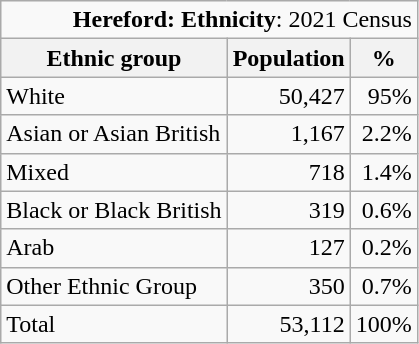<table class="wikitable">
<tr>
<td colspan="14" style="text-align:right;"><strong>Hereford: Ethnicity</strong>: 2021 Census</td>
</tr>
<tr>
<th>Ethnic group</th>
<th>Population</th>
<th>%</th>
</tr>
<tr>
<td>White</td>
<td style="text-align:right;">50,427</td>
<td style="text-align:right;">95%</td>
</tr>
<tr>
<td>Asian or Asian British</td>
<td style="text-align:right;">1,167</td>
<td style="text-align:right;">2.2%</td>
</tr>
<tr>
<td>Mixed</td>
<td style="text-align:right;">718</td>
<td style="text-align:right;">1.4%</td>
</tr>
<tr>
<td>Black or Black British</td>
<td style="text-align:right;">319</td>
<td style="text-align:right;">0.6%</td>
</tr>
<tr>
<td>Arab</td>
<td style="text-align:right;">127</td>
<td style="text-align:right;">0.2%</td>
</tr>
<tr>
<td>Other Ethnic Group</td>
<td style="text-align:right;">350</td>
<td style="text-align:right;">0.7%</td>
</tr>
<tr>
<td>Total</td>
<td style="text-align:right;">53,112</td>
<td style="text-align:right;">100%</td>
</tr>
</table>
